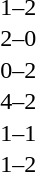<table cellspacing=1 width=70%>
<tr>
<th width=25%></th>
<th width=30%></th>
<th width=15%></th>
<th width=30%></th>
</tr>
<tr>
<td></td>
<td align=right></td>
<td align=center>1–2</td>
<td></td>
</tr>
<tr>
<td></td>
<td align=right></td>
<td align=center>2–0</td>
<td></td>
</tr>
<tr>
<td></td>
<td align=right></td>
<td align=center>0–2</td>
<td></td>
</tr>
<tr>
<td></td>
<td align=right></td>
<td align=center>4–2</td>
<td></td>
</tr>
<tr>
<td></td>
<td align=right></td>
<td align=center>1–1</td>
<td></td>
</tr>
<tr>
<td></td>
<td align=right></td>
<td align=center>1–2</td>
<td></td>
</tr>
</table>
